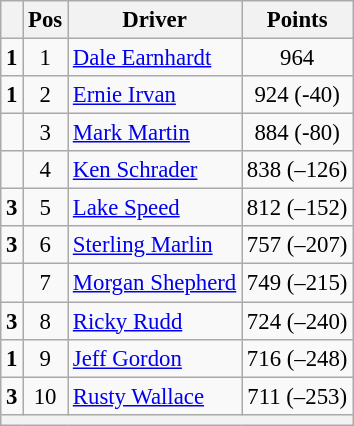<table class="wikitable" style="font-size: 95%;">
<tr>
<th></th>
<th>Pos</th>
<th>Driver</th>
<th>Points</th>
</tr>
<tr>
<td align="left"> <strong>1</strong></td>
<td style="text-align:center;">1</td>
<td><a href='#'>Dale Earnhardt</a></td>
<td style="text-align:center;">964</td>
</tr>
<tr>
<td align="left"> <strong>1</strong></td>
<td style="text-align:center;">2</td>
<td><a href='#'>Ernie Irvan</a></td>
<td style="text-align:center;">924 (-40)</td>
</tr>
<tr>
<td align="left"></td>
<td style="text-align:center;">3</td>
<td><a href='#'>Mark Martin</a></td>
<td style="text-align:center;">884 (-80)</td>
</tr>
<tr>
<td align="left"></td>
<td style="text-align:center;">4</td>
<td><a href='#'>Ken Schrader</a></td>
<td style="text-align:center;">838 (–126)</td>
</tr>
<tr>
<td align="left"> <strong>3</strong></td>
<td style="text-align:center;">5</td>
<td><a href='#'>Lake Speed</a></td>
<td style="text-align:center;">812 (–152)</td>
</tr>
<tr>
<td align="left"> <strong>3</strong></td>
<td style="text-align:center;">6</td>
<td><a href='#'>Sterling Marlin</a></td>
<td style="text-align:center;">757 (–207)</td>
</tr>
<tr>
<td align="left"></td>
<td style="text-align:center;">7</td>
<td><a href='#'>Morgan Shepherd</a></td>
<td style="text-align:center;">749 (–215)</td>
</tr>
<tr>
<td align="left"> <strong>3</strong></td>
<td style="text-align:center;">8</td>
<td><a href='#'>Ricky Rudd</a></td>
<td style="text-align:center;">724 (–240)</td>
</tr>
<tr>
<td align="left"> <strong>1</strong></td>
<td style="text-align:center;">9</td>
<td><a href='#'>Jeff Gordon</a></td>
<td style="text-align:center;">716 (–248)</td>
</tr>
<tr>
<td align="left"> <strong>3</strong></td>
<td style="text-align:center;">10</td>
<td><a href='#'>Rusty Wallace</a></td>
<td style="text-align:center;">711 (–253)</td>
</tr>
<tr class="sortbottom">
<th colspan="9"></th>
</tr>
</table>
